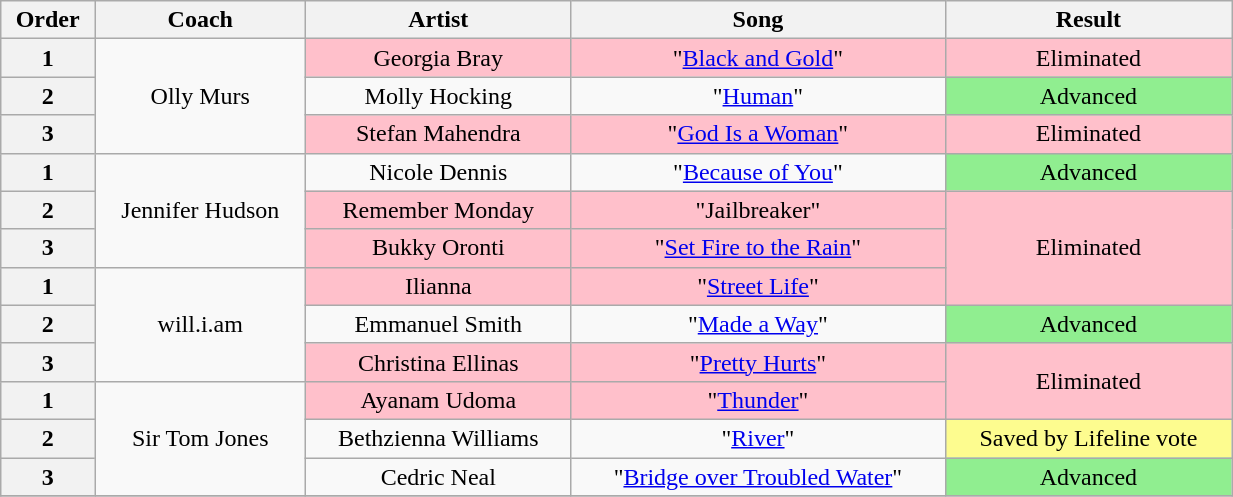<table class="wikitable" style="text-align: center; width:65%;">
<tr>
<th>Order</th>
<th>Coach</th>
<th>Artist</th>
<th>Song</th>
<th>Result</th>
</tr>
<tr>
<th>1</th>
<td rowspan=3>Olly Murs</td>
<td style="background:pink;">Georgia Bray</td>
<td style="background:pink;">"<a href='#'>Black and Gold</a>"</td>
<td style="background:pink;">Eliminated</td>
</tr>
<tr>
<th>2</th>
<td>Molly Hocking</td>
<td>"<a href='#'>Human</a>"</td>
<td style="background:lightgreen;">Advanced</td>
</tr>
<tr>
<th>3</th>
<td style="background:pink;">Stefan Mahendra</td>
<td style="background:pink;">"<a href='#'>God Is a Woman</a>"</td>
<td style="background:pink;">Eliminated</td>
</tr>
<tr>
<th>1</th>
<td rowspan=3>Jennifer Hudson</td>
<td>Nicole Dennis</td>
<td>"<a href='#'>Because of You</a>"</td>
<td style="background:lightgreen;">Advanced</td>
</tr>
<tr>
<th>2</th>
<td style="background:pink;">Remember Monday</td>
<td style="background:pink;">"Jailbreaker"</td>
<td rowspan="3" style="background:pink;">Eliminated</td>
</tr>
<tr>
<th>3</th>
<td style="background:pink;">Bukky Oronti</td>
<td style="background:pink;">"<a href='#'>Set Fire to the Rain</a>"</td>
</tr>
<tr>
<th>1</th>
<td rowspan=3>will.i.am</td>
<td style="background:pink;">Ilianna</td>
<td style="background:pink;">"<a href='#'>Street Life</a>"</td>
</tr>
<tr>
<th>2</th>
<td>Emmanuel Smith</td>
<td>"<a href='#'>Made a Way</a>"</td>
<td style="background:lightgreen;">Advanced</td>
</tr>
<tr>
<th>3</th>
<td style="background:pink;">Christina Ellinas</td>
<td style="background:pink;">"<a href='#'>Pretty Hurts</a>"</td>
<td rowspan="2" style="background:pink;">Eliminated</td>
</tr>
<tr>
<th>1</th>
<td rowspan=3>Sir Tom Jones</td>
<td style="background:pink;">Ayanam Udoma</td>
<td style="background:pink;">"<a href='#'>Thunder</a>"</td>
</tr>
<tr>
<th>2</th>
<td>Bethzienna Williams</td>
<td>"<a href='#'>River</a>"</td>
<td style="background:#fdfc8f;">Saved by Lifeline vote</td>
</tr>
<tr>
<th>3</th>
<td>Cedric Neal</td>
<td>"<a href='#'>Bridge over Troubled Water</a>"</td>
<td style="background:lightgreen;">Advanced</td>
</tr>
<tr>
</tr>
</table>
